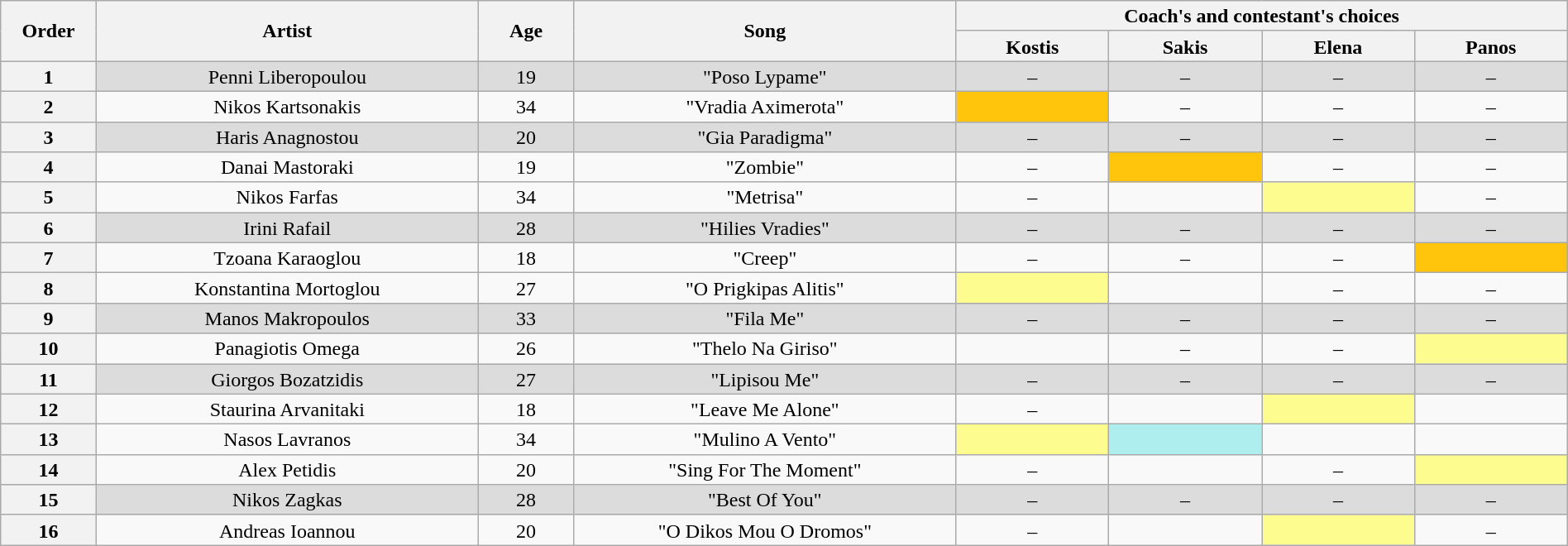<table class="wikitable" style="text-align:center; line-height:17px; width:100%;">
<tr>
<th scope="col" rowspan="2" width="05%">Order</th>
<th scope="col" rowspan="2" width="20%">Artist</th>
<th scope="col" rowspan="2" width="05%">Age</th>
<th scope="col" rowspan="2" width="20%">Song</th>
<th scope="col" colspan="4" width="32%">Coach's and contestant's choices</th>
</tr>
<tr>
<th width="08%">Kostis</th>
<th width="08%">Sakis</th>
<th width="08%">Elena</th>
<th width="08%">Panos</th>
</tr>
<tr style="background: #DCDCDC;" |>
<th>1</th>
<td>Penni Liberopoulou</td>
<td>19</td>
<td>"Poso Lypame"</td>
<td>–</td>
<td>–</td>
<td>–</td>
<td>–</td>
</tr>
<tr>
<th>2</th>
<td>Nikos Kartsonakis</td>
<td>34</td>
<td>"Vradia Aximerota"</td>
<td style="background: #FFC50C;"></td>
<td>–</td>
<td>–</td>
<td>–</td>
</tr>
<tr style="background: #DCDCDC;" |>
<th>3</th>
<td>Haris Anagnostou</td>
<td>20</td>
<td>"Gia Paradigma"</td>
<td>–</td>
<td>–</td>
<td>–</td>
<td>–</td>
</tr>
<tr>
<th>4</th>
<td>Danai Mastoraki</td>
<td>19</td>
<td>"Zombie"</td>
<td>–</td>
<td style="background: #FFC50C;"></td>
<td>–</td>
<td>–</td>
</tr>
<tr>
<th>5</th>
<td>Nikos Farfas</td>
<td>34</td>
<td>"Metrisa"</td>
<td>–</td>
<td></td>
<td style="background: #fdfc8f;"></td>
<td>–</td>
</tr>
<tr style="background: #DCDCDC;" |>
<th>6</th>
<td>Irini Rafail</td>
<td>28</td>
<td>"Hilies Vradies"</td>
<td>–</td>
<td>–</td>
<td>–</td>
<td>–</td>
</tr>
<tr>
<th>7</th>
<td>Tzoana Karaoglou</td>
<td>18</td>
<td>"Creep"</td>
<td>–</td>
<td>–</td>
<td>–</td>
<td style="background: #FFC50C;"></td>
</tr>
<tr>
<th>8</th>
<td>Konstantina Mortoglou</td>
<td>27</td>
<td>"O Prigkipas Alitis"</td>
<td style="background: #fdfc8f;"></td>
<td></td>
<td>–</td>
<td>–</td>
</tr>
<tr style="background: #DCDCDC;" |>
<th>9</th>
<td>Manos Makropoulos</td>
<td>33</td>
<td>"Fila Me"</td>
<td>–</td>
<td>–</td>
<td>–</td>
<td>–</td>
</tr>
<tr>
<th>10</th>
<td>Panagiotis Omega</td>
<td>26</td>
<td>"Thelo Na Giriso"</td>
<td></td>
<td>–</td>
<td>–</td>
<td style="background: #fdfc8f;"></td>
</tr>
<tr style="background: #DCDCDC;" |>
<th>11</th>
<td>Giorgos Bozatzidis</td>
<td>27</td>
<td>"Lipisou Me"</td>
<td>–</td>
<td>–</td>
<td>–</td>
<td>–</td>
</tr>
<tr>
<th>12</th>
<td>Staurina Arvanitaki</td>
<td>18</td>
<td>"Leave Me Alone"</td>
<td>–</td>
<td></td>
<td style="background: #fdfc8f;"></td>
<td></td>
</tr>
<tr>
<th>13</th>
<td>Nasos Lavranos</td>
<td>34</td>
<td>"Mulino A Vento"</td>
<td style="background: #fdfc8f;"></td>
<td bgcolor="#afeeee"><strong></strong></td>
<td></td>
<td></td>
</tr>
<tr>
<th>14</th>
<td>Alex Petidis</td>
<td>20</td>
<td>"Sing For The Moment"</td>
<td>–</td>
<td></td>
<td>–</td>
<td style="background: #fdfc8f;"></td>
</tr>
<tr style="background: #DCDCDC;" |>
<th>15</th>
<td>Nikos Zagkas</td>
<td>28</td>
<td>"Best Of You"</td>
<td>–</td>
<td>–</td>
<td>–</td>
<td>–</td>
</tr>
<tr>
<th>16</th>
<td>Andreas Ioannou</td>
<td>20</td>
<td>"O Dikos Mou O Dromos"</td>
<td>–</td>
<td></td>
<td style="background: #fdfc8f;"></td>
<td>–</td>
</tr>
</table>
